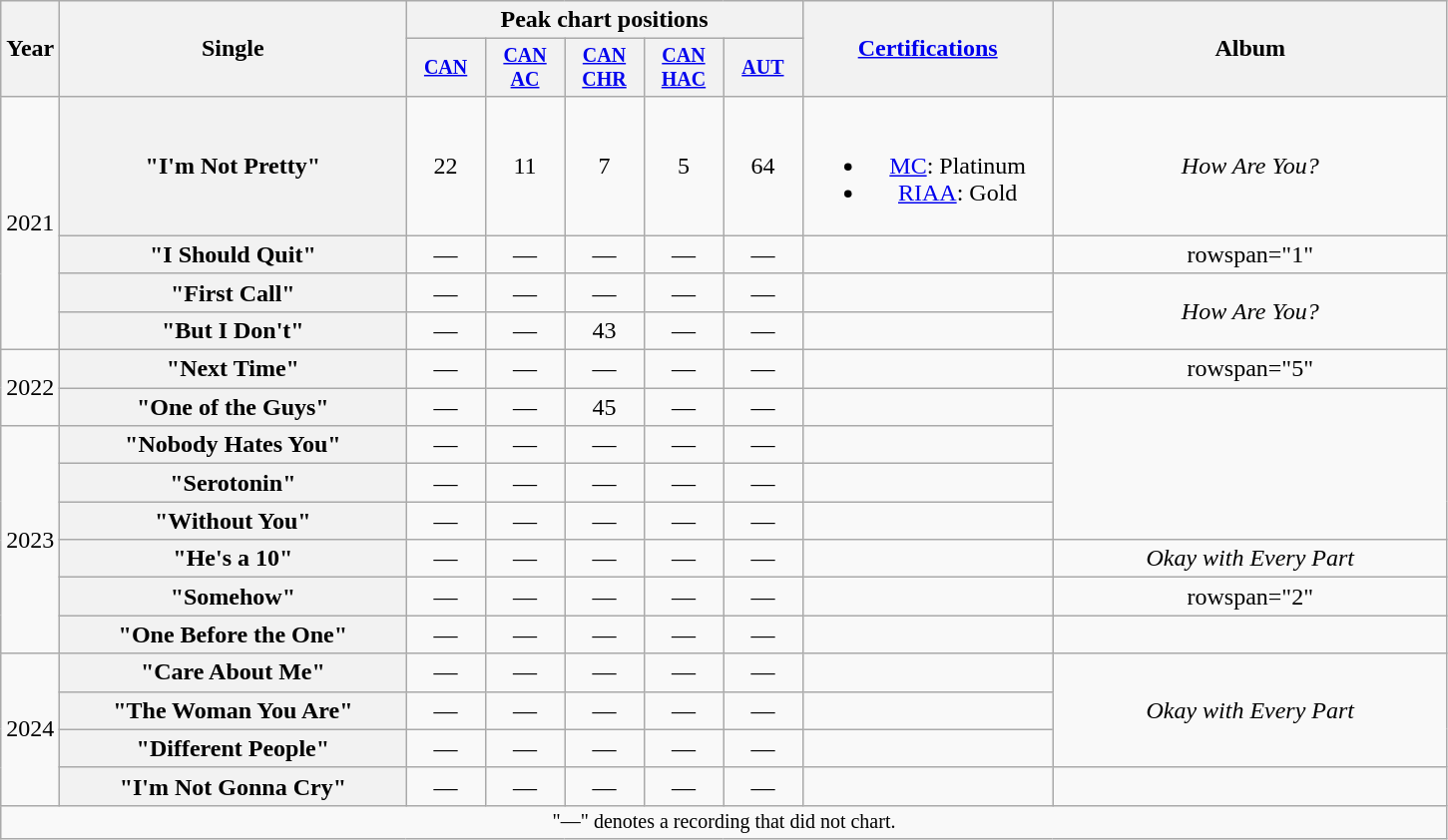<table class="wikitable plainrowheaders" style="text-align:center;">
<tr>
<th rowspan="2" style="width:1em;">Year</th>
<th rowspan="2" style="width:14em;">Single</th>
<th colspan="5">Peak chart positions</th>
<th rowspan="2" style="width:10em;"><a href='#'>Certifications</a></th>
<th rowspan="2" style="width:16em;">Album</th>
</tr>
<tr style="font-size:smaller;">
<th style="width:3.5em;"><a href='#'>CAN</a></th>
<th style="width:3.5em;"><a href='#'>CAN <br>AC</a></th>
<th style="width:3.5em;"><a href='#'>CAN CHR</a></th>
<th style="width:3.5em;"><a href='#'>CAN HAC</a></th>
<th style="width:3.5em;"><a href='#'>AUT</a><br></th>
</tr>
<tr>
<td rowspan="4">2021</td>
<th scope="row">"I'm Not Pretty"<br></th>
<td>22</td>
<td>11</td>
<td>7</td>
<td>5</td>
<td>64</td>
<td><br><ul><li><a href='#'>MC</a>: Platinum</li><li><a href='#'>RIAA</a>: Gold</li></ul></td>
<td><em>How Are You?</em></td>
</tr>
<tr>
<th scope="row">"I Should Quit"</th>
<td>—</td>
<td>—</td>
<td>—</td>
<td>—</td>
<td>—</td>
<td></td>
<td>rowspan="1" </td>
</tr>
<tr>
<th scope="row">"First Call"</th>
<td>—</td>
<td>—</td>
<td>—</td>
<td>—</td>
<td>—</td>
<td></td>
<td rowspan="2"><em>How Are You?</em></td>
</tr>
<tr>
<th scope="row">"But I Don't"</th>
<td>—</td>
<td>—</td>
<td>43</td>
<td>—</td>
<td>—</td>
<td></td>
</tr>
<tr>
<td rowspan="2">2022</td>
<th scope="row">"Next Time"</th>
<td>—</td>
<td>—</td>
<td>—</td>
<td>—</td>
<td>—</td>
<td></td>
<td>rowspan="5" </td>
</tr>
<tr>
<th scope="row">"One of the Guys"</th>
<td>—</td>
<td>—</td>
<td>45</td>
<td>—</td>
<td>—</td>
<td></td>
</tr>
<tr>
<td rowspan="6">2023</td>
<th scope="row">"Nobody Hates You"</th>
<td>—</td>
<td>—</td>
<td>—</td>
<td>—</td>
<td>—</td>
<td></td>
</tr>
<tr>
<th scope="row">"Serotonin"</th>
<td>—</td>
<td>—</td>
<td>—</td>
<td>—</td>
<td>—</td>
<td></td>
</tr>
<tr>
<th scope="row">"Without You"</th>
<td>—</td>
<td>—</td>
<td>—</td>
<td>—</td>
<td>—</td>
<td></td>
</tr>
<tr>
<th scope="row">"He's a 10"</th>
<td>—</td>
<td>—</td>
<td>—</td>
<td>—</td>
<td>—</td>
<td></td>
<td><em>Okay with Every Part</em></td>
</tr>
<tr>
<th scope="row">"Somehow"</th>
<td>—</td>
<td>—</td>
<td>—</td>
<td>—</td>
<td>—</td>
<td></td>
<td>rowspan="2" </td>
</tr>
<tr>
<th scope="row">"One Before the One"</th>
<td>—</td>
<td>—</td>
<td>—</td>
<td>—</td>
<td>—</td>
<td></td>
</tr>
<tr>
<td rowspan="4">2024</td>
<th scope="row">"Care About Me"</th>
<td>—</td>
<td>—</td>
<td>—</td>
<td>—</td>
<td>—</td>
<td></td>
<td rowspan="3"><em>Okay with Every Part</em></td>
</tr>
<tr>
<th scope="row">"The Woman You Are"</th>
<td>—</td>
<td>—</td>
<td>—</td>
<td>—</td>
<td>—</td>
<td></td>
</tr>
<tr>
<th scope="row">"Different People"</th>
<td>—</td>
<td>—</td>
<td>—</td>
<td>—</td>
<td>—</td>
<td></td>
</tr>
<tr>
<th scope="row">"I'm Not Gonna Cry"</th>
<td>—</td>
<td>—</td>
<td>—</td>
<td>—</td>
<td>—</td>
<td></td>
<td></td>
</tr>
<tr>
<td colspan="9" style="font-size:smaller;">"—" denotes a recording that did not chart.</td>
</tr>
</table>
